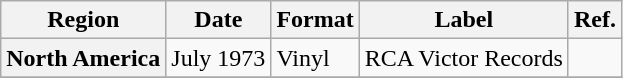<table class="wikitable plainrowheaders">
<tr>
<th scope="col">Region</th>
<th scope="col">Date</th>
<th scope="col">Format</th>
<th scope="col">Label</th>
<th scope="col">Ref.</th>
</tr>
<tr>
<th scope="row">North America</th>
<td>July 1973</td>
<td>Vinyl</td>
<td>RCA Victor Records</td>
<td></td>
</tr>
<tr>
</tr>
</table>
